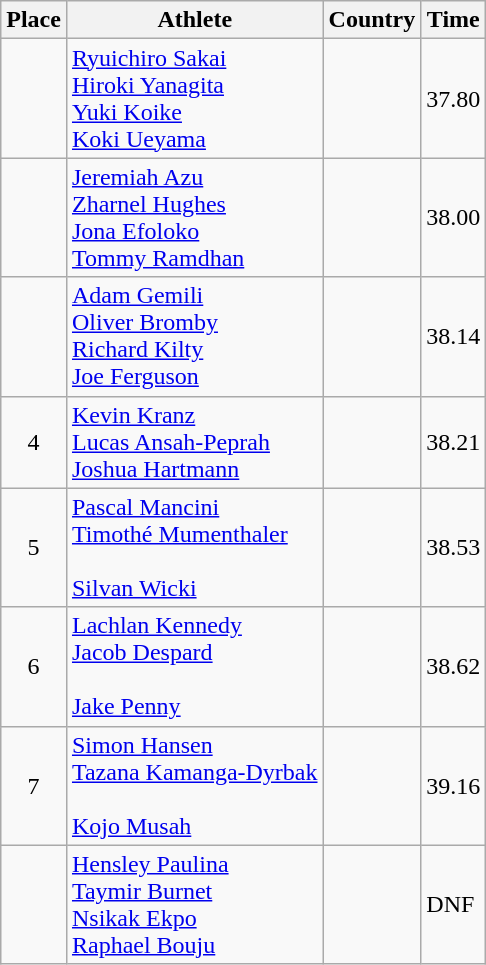<table class="wikitable">
<tr>
<th>Place</th>
<th>Athlete</th>
<th>Country</th>
<th>Time</th>
</tr>
<tr>
<td align=center></td>
<td><a href='#'>Ryuichiro Sakai</a><br><a href='#'>Hiroki Yanagita</a><br><a href='#'>Yuki Koike</a><br><a href='#'>Koki Ueyama</a></td>
<td></td>
<td>37.80</td>
</tr>
<tr>
<td align=center></td>
<td><a href='#'>Jeremiah Azu</a><br><a href='#'>Zharnel Hughes</a><br><a href='#'>Jona Efoloko</a><br><a href='#'>Tommy Ramdhan</a></td>
<td></td>
<td>38.00</td>
</tr>
<tr>
<td align=center></td>
<td><a href='#'>Adam Gemili</a><br><a href='#'>Oliver Bromby</a><br><a href='#'>Richard Kilty</a><br><a href='#'>Joe Ferguson</a></td>
<td></td>
<td>38.14</td>
</tr>
<tr>
<td align=center>4</td>
<td><a href='#'>Kevin Kranz</a><br><a href='#'>Lucas Ansah-Peprah</a><br><a href='#'>Joshua Hartmann</a><br></td>
<td></td>
<td>38.21</td>
</tr>
<tr>
<td align=center>5</td>
<td><a href='#'>Pascal Mancini</a><br><a href='#'>Timothé Mumenthaler</a><br><br><a href='#'>Silvan Wicki</a></td>
<td></td>
<td>38.53</td>
</tr>
<tr>
<td align=center>6</td>
<td><a href='#'>Lachlan Kennedy</a><br><a href='#'>Jacob Despard</a><br><br><a href='#'>Jake Penny</a></td>
<td></td>
<td>38.62</td>
</tr>
<tr>
<td align=center>7</td>
<td><a href='#'>Simon Hansen</a><br><a href='#'>Tazana Kamanga-Dyrbak</a><br><br><a href='#'>Kojo Musah</a></td>
<td></td>
<td>39.16</td>
</tr>
<tr>
<td align=center></td>
<td><a href='#'>Hensley Paulina</a><br><a href='#'>Taymir Burnet</a><br><a href='#'>Nsikak Ekpo</a><br><a href='#'>Raphael Bouju</a></td>
<td></td>
<td>DNF</td>
</tr>
</table>
